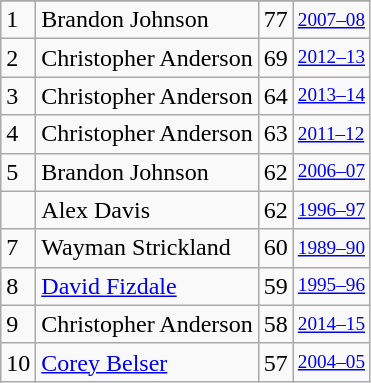<table class="wikitable">
<tr>
</tr>
<tr>
<td>1</td>
<td>Brandon Johnson</td>
<td>77</td>
<td style="font-size:80%;"><a href='#'>2007–08</a></td>
</tr>
<tr>
<td>2</td>
<td>Christopher Anderson</td>
<td>69</td>
<td style="font-size:80%;"><a href='#'>2012–13</a></td>
</tr>
<tr>
<td>3</td>
<td>Christopher Anderson</td>
<td>64</td>
<td style="font-size:80%;"><a href='#'>2013–14</a></td>
</tr>
<tr>
<td>4</td>
<td>Christopher Anderson</td>
<td>63</td>
<td style="font-size:80%;"><a href='#'>2011–12</a></td>
</tr>
<tr>
<td>5</td>
<td>Brandon Johnson</td>
<td>62</td>
<td style="font-size:80%;"><a href='#'>2006–07</a></td>
</tr>
<tr>
<td></td>
<td>Alex Davis</td>
<td>62</td>
<td style="font-size:80%;"><a href='#'>1996–97</a></td>
</tr>
<tr>
<td>7</td>
<td>Wayman Strickland</td>
<td>60</td>
<td style="font-size:80%;"><a href='#'>1989–90</a></td>
</tr>
<tr>
<td>8</td>
<td><a href='#'>David Fizdale</a></td>
<td>59</td>
<td style="font-size:80%;"><a href='#'>1995–96</a></td>
</tr>
<tr>
<td>9</td>
<td>Christopher Anderson</td>
<td>58</td>
<td style="font-size:80%;"><a href='#'>2014–15</a></td>
</tr>
<tr>
<td>10</td>
<td><a href='#'>Corey Belser</a></td>
<td>57</td>
<td style="font-size:80%;"><a href='#'>2004–05</a></td>
</tr>
</table>
